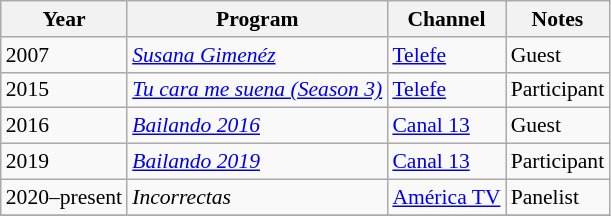<table class="wikitable" style="font-size: 90%;">
<tr>
<th>Year</th>
<th>Program</th>
<th>Channel</th>
<th>Notes</th>
</tr>
<tr>
<td>2007</td>
<td><em><a href='#'>Susana Gimenéz</a></em></td>
<td><a href='#'>Telefe</a></td>
<td>Guest</td>
</tr>
<tr>
<td>2015</td>
<td><em><a href='#'>Tu cara me suena (Season 3)</a></em></td>
<td><a href='#'>Telefe</a></td>
<td>Participant</td>
</tr>
<tr>
<td>2016</td>
<td><em><a href='#'>Bailando 2016</a></em></td>
<td><a href='#'>Canal 13</a></td>
<td>Guest</td>
</tr>
<tr>
<td>2019</td>
<td><em><a href='#'>Bailando 2019</a></em></td>
<td><a href='#'>Canal 13</a></td>
<td>Participant</td>
</tr>
<tr>
<td>2020–present</td>
<td><em>Incorrectas</em></td>
<td><a href='#'>América TV</a></td>
<td>Panelist</td>
</tr>
<tr>
</tr>
</table>
